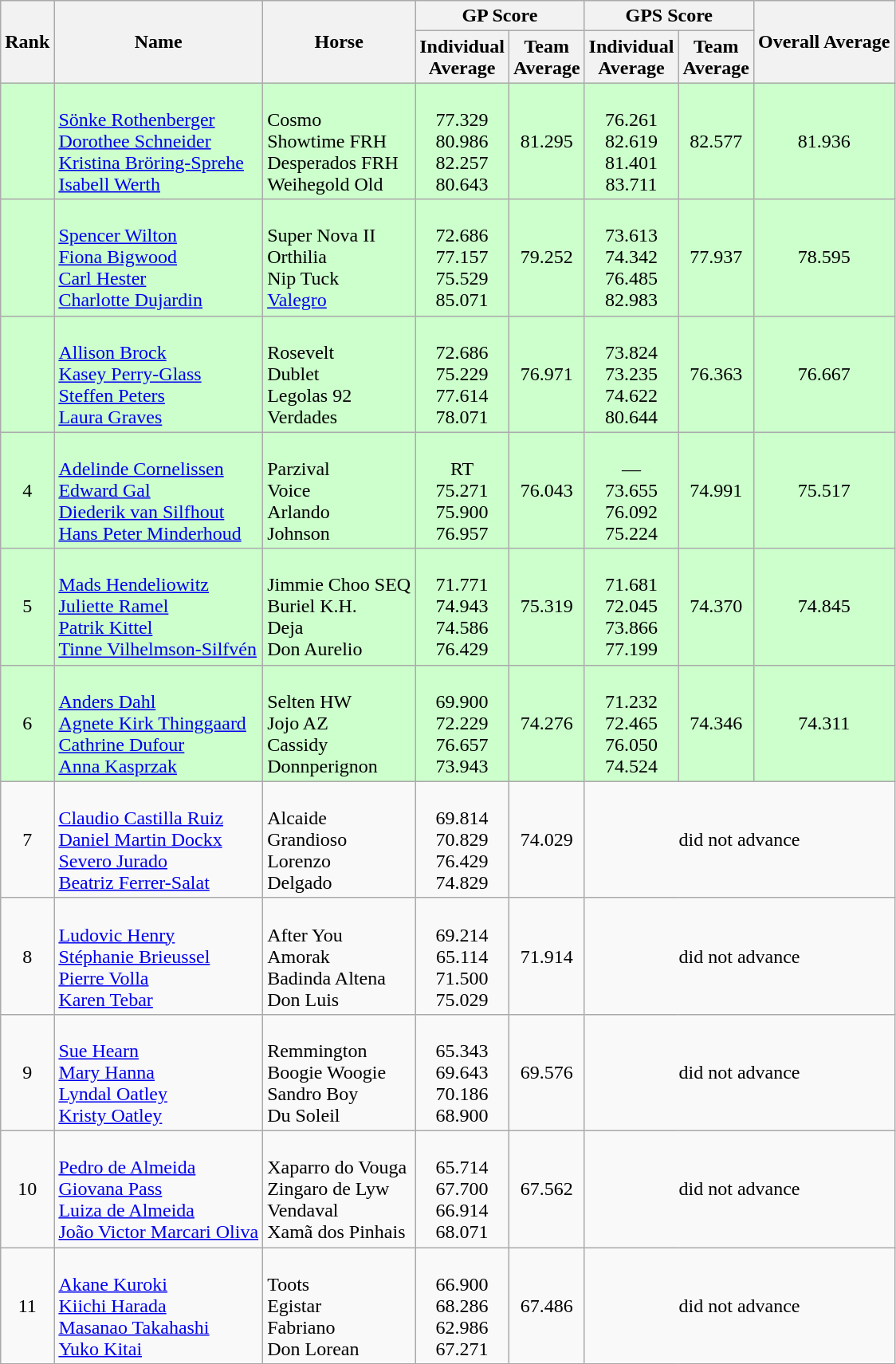<table class="wikitable" style="text-align:center;">
<tr>
<th rowspan="2">Rank</th>
<th rowspan="2">Name</th>
<th rowspan="2">Horse</th>
<th colspan="2">GP Score</th>
<th colspan="2">GPS Score</th>
<th rowspan="2">Overall Average</th>
</tr>
<tr>
<th>Individual<br>Average</th>
<th>Team<br>Average</th>
<th>Individual<br>Average</th>
<th>Team<br>Average</th>
</tr>
<tr bgcolor=#ccffcc>
<td></td>
<td align="left"><br><a href='#'>Sönke Rothenberger</a><br><a href='#'>Dorothee Schneider</a><br><a href='#'>Kristina Bröring-Sprehe</a><br><a href='#'>Isabell Werth</a></td>
<td align="left"><br>Cosmo<br>Showtime FRH<br>Desperados FRH<br>Weihegold Old</td>
<td><br> 77.329<br>80.986<br>82.257<br>80.643</td>
<td>81.295</td>
<td><br>76.261<br>82.619<br>81.401<br>83.711</td>
<td>82.577</td>
<td>81.936</td>
</tr>
<tr bgcolor=#ccffcc>
<td></td>
<td align="left"><br> <a href='#'>Spencer Wilton</a><br><a href='#'>Fiona Bigwood</a><br><a href='#'>Carl Hester</a><br><a href='#'>Charlotte Dujardin</a></td>
<td align="left"><br>Super Nova II<br>Orthilia<br>Nip Tuck<br><a href='#'>Valegro</a></td>
<td><br> 72.686<br>77.157<br>75.529<br>85.071</td>
<td>79.252</td>
<td><br>73.613<br>74.342<br>76.485<br>82.983</td>
<td>77.937</td>
<td>78.595</td>
</tr>
<tr bgcolor=#ccffcc>
<td></td>
<td align="left"><br><a href='#'>Allison Brock</a><br><a href='#'>Kasey Perry-Glass</a><br><a href='#'>Steffen Peters</a><br><a href='#'>Laura Graves</a></td>
<td align="left"><br>Rosevelt<br>Dublet<br>Legolas 92<br>Verdades</td>
<td><br>72.686<br>75.229<br>77.614<br>78.071</td>
<td>76.971</td>
<td><br>73.824<br>73.235<br>74.622<br>80.644</td>
<td>76.363</td>
<td>76.667</td>
</tr>
<tr bgcolor=#ccffcc>
<td>4</td>
<td align="left"> <br> <a href='#'>Adelinde Cornelissen</a> <br> <a href='#'>Edward Gal</a> <br> <a href='#'>Diederik van Silfhout</a> <br><a href='#'>Hans Peter Minderhoud</a></td>
<td align="left"><br>Parzival <br>Voice<br>Arlando<br>Johnson</td>
<td><br>RT<br>75.271<br>75.900<br>76.957</td>
<td>76.043</td>
<td><br> —<br>73.655<br>76.092<br>75.224</td>
<td>74.991</td>
<td>75.517</td>
</tr>
<tr bgcolor=#ccffcc>
<td>5</td>
<td align="left"> <br> <a href='#'>Mads Hendeliowitz</a> <br> <a href='#'>Juliette Ramel</a> <br> <a href='#'>Patrik Kittel</a> <br><a href='#'>Tinne Vilhelmson-Silfvén</a></td>
<td align="left"><br>Jimmie Choo SEQ<br>Buriel  K.H. <br>Deja<br>Don Aurelio</td>
<td><br>71.771<br>74.943<br>74.586<br>76.429</td>
<td>75.319</td>
<td><br>71.681<br>72.045<br>73.866<br>77.199</td>
<td>74.370</td>
<td>74.845</td>
</tr>
<tr bgcolor=#ccffcc>
<td>6</td>
<td align="left"> <br> <a href='#'>Anders Dahl</a> <br> <a href='#'>Agnete Kirk Thinggaard</a> <br> <a href='#'>Cathrine Dufour</a> <br><a href='#'>Anna Kasprzak</a></td>
<td align="left"><br>Selten HW<br>Jojo AZ<br>Cassidy <br>Donnperignon</td>
<td><br> 69.900<br>72.229<br>76.657<br>73.943</td>
<td>74.276</td>
<td><br>71.232<br>72.465<br>76.050<br>74.524</td>
<td>74.346</td>
<td>74.311</td>
</tr>
<tr>
<td>7</td>
<td align="left"> <br> <a href='#'>Claudio Castilla Ruiz</a> <br> <a href='#'>Daniel Martin Dockx</a> <br> <a href='#'>Severo Jurado</a> <br><a href='#'>Beatriz Ferrer-Salat</a></td>
<td align="left"><br>Alcaide<br>Grandioso<br>Lorenzo<br>Delgado</td>
<td><br>69.814<br>70.829<br>76.429<br>74.829</td>
<td>74.029</td>
<td colspan=3>did not advance</td>
</tr>
<tr>
<td>8</td>
<td align="left"> <br> <a href='#'>Ludovic Henry</a> <br> <a href='#'>Stéphanie Brieussel</a> <br> <a href='#'>Pierre Volla</a> <br><a href='#'>Karen Tebar</a></td>
<td align="left"><br>After You <br>Amorak<br>Badinda Altena<br>Don Luis</td>
<td><br>69.214<br>65.114<br>71.500<br>75.029</td>
<td>71.914</td>
<td colspan=3>did not advance</td>
</tr>
<tr>
<td>9</td>
<td align="left"> <br> <a href='#'>Sue Hearn</a> <br> <a href='#'>Mary Hanna</a> <br> <a href='#'>Lyndal Oatley</a> <br><a href='#'>Kristy Oatley</a></td>
<td align="left"><br>Remmington<br>Boogie Woogie<br>Sandro Boy<br>Du Soleil</td>
<td><br>65.343<br>69.643<br>70.186<br>68.900</td>
<td>69.576</td>
<td colspan=3>did not advance</td>
</tr>
<tr>
<td>10</td>
<td align="left"> <br> <a href='#'>Pedro de Almeida</a> <br> <a href='#'>Giovana Pass</a> <br> <a href='#'>Luiza de Almeida</a> <br><a href='#'>João Victor Marcari Oliva</a></td>
<td align="left"><br>Xaparro do Vouga<br>Zingaro de Lyw<br>Vendaval<br>Xamã dos Pinhais</td>
<td><br>65.714<br>67.700<br>66.914<br>68.071</td>
<td>67.562</td>
<td colspan=3>did not advance</td>
</tr>
<tr>
<td>11</td>
<td align="left"> <br> <a href='#'>Akane Kuroki</a> <br> <a href='#'>Kiichi Harada</a> <br> <a href='#'>Masanao Takahashi</a> <br><a href='#'>Yuko Kitai</a></td>
<td align="left"><br>Toots<br>Egistar<br>Fabriano<br>Don Lorean</td>
<td><br>66.900<br>68.286<br>62.986<br>67.271</td>
<td>67.486</td>
<td colspan=3>did not advance</td>
</tr>
</table>
